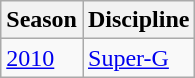<table class="wikitable" "style="text-align:center; font-size:100%">
<tr>
<th>Season</th>
<th>Discipline</th>
</tr>
<tr>
<td><a href='#'>2010</a></td>
<td><a href='#'>Super-G</a></td>
</tr>
</table>
